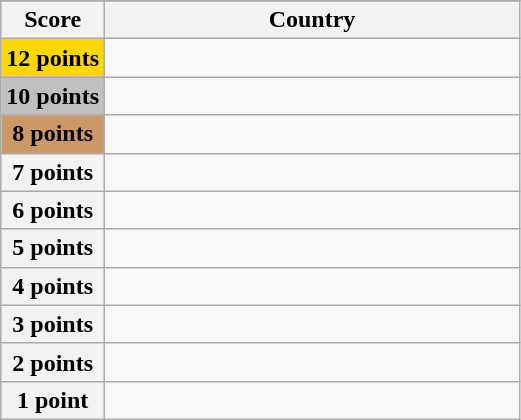<table class="wikitable">
<tr>
</tr>
<tr>
<th scope="col" width="20%">Score</th>
<th scope="col">Country</th>
</tr>
<tr>
<th scope="row" style="background:gold">12 points</th>
<td></td>
</tr>
<tr>
<th scope="row" style="background:silver">10 points</th>
<td></td>
</tr>
<tr>
<th scope="row" style="background:#CC9966">8 points</th>
<td></td>
</tr>
<tr>
<th scope="row">7 points</th>
<td></td>
</tr>
<tr>
<th scope="row">6 points</th>
<td></td>
</tr>
<tr>
<th scope="row">5 points</th>
<td></td>
</tr>
<tr>
<th scope="row">4 points</th>
<td></td>
</tr>
<tr>
<th scope="row">3 points</th>
<td></td>
</tr>
<tr>
<th scope="row">2 points</th>
<td></td>
</tr>
<tr>
<th scope="row">1 point</th>
<td></td>
</tr>
</table>
